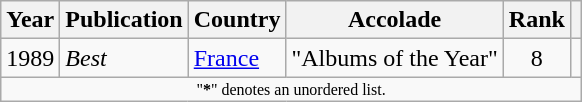<table class="wikitable sortable" style="margin:0em 1em 1em 0pt">
<tr>
<th>Year</th>
<th>Publication</th>
<th>Country</th>
<th>Accolade</th>
<th>Rank</th>
<th class=unsortable></th>
</tr>
<tr>
<td align=center>1989</td>
<td><em>Best</em></td>
<td><a href='#'>France</a></td>
<td>"Albums of the Year"</td>
<td align=center>8</td>
<td></td>
</tr>
<tr class="sortbottom">
<td colspan=6 style=font-size:8pt; align=center>"<strong>*</strong>" denotes an unordered list.</td>
</tr>
</table>
